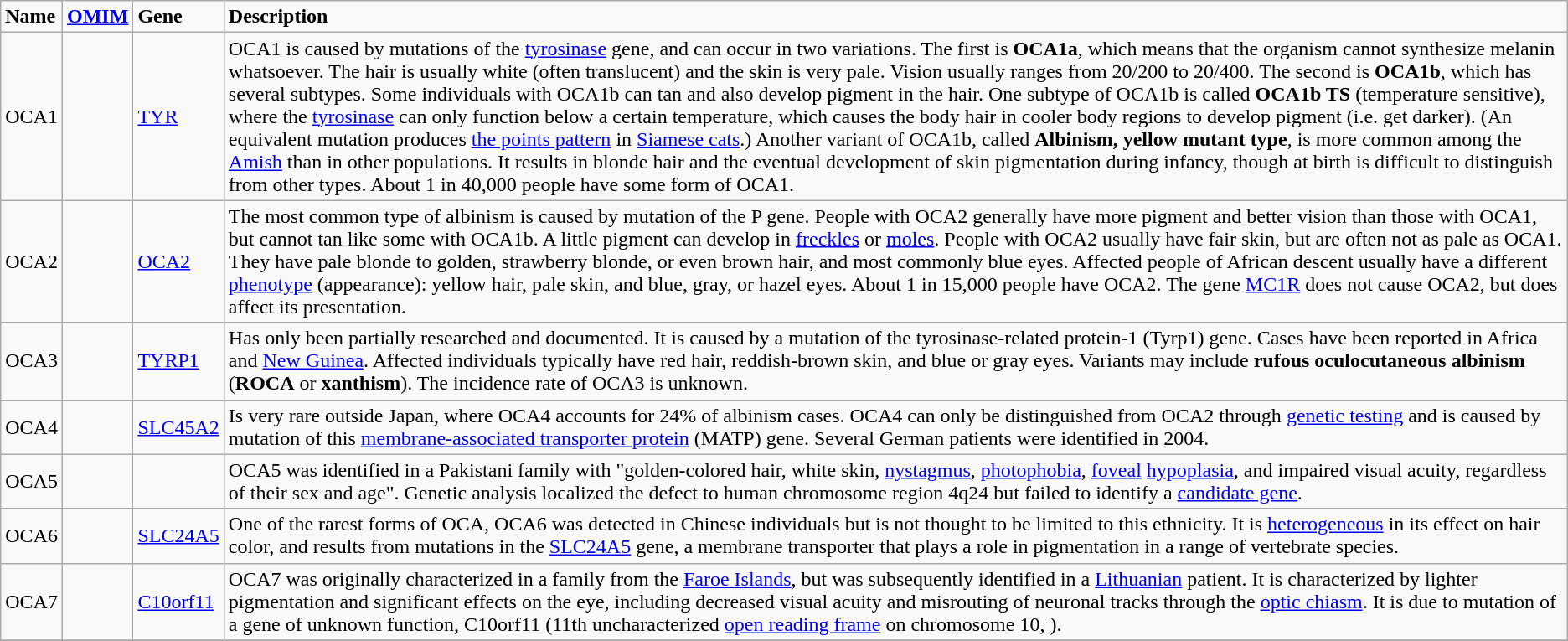<table class="wikitable" style="clear: both;">
<tr>
<td><strong>Name</strong></td>
<td><strong><a href='#'>OMIM</a></strong></td>
<td><strong>Gene</strong></td>
<td><strong>Description</strong></td>
</tr>
<tr>
<td>OCA1</td>
<td><br></td>
<td><a href='#'>TYR</a></td>
<td>OCA1 is caused by mutations of the <a href='#'>tyrosinase</a> gene, and can occur in two variations. The first is <strong>OCA1a</strong>, which means that the organism cannot synthesize melanin whatsoever. The hair is usually white (often translucent) and the skin is very pale. Vision usually ranges from 20/200 to 20/400. The second is <strong>OCA1b</strong>, which has several subtypes. Some individuals with OCA1b can tan and also develop pigment in the hair. One subtype of OCA1b is called <strong>OCA1b TS</strong> (temperature sensitive), where the <a href='#'>tyrosinase</a> can only function below a certain temperature, which causes the body hair in cooler body regions to develop pigment (i.e. get darker). (An equivalent mutation produces <a href='#'>the points pattern</a> in <a href='#'>Siamese cats</a>.) Another variant of OCA1b, called <strong>Albinism, yellow mutant type</strong>, is more common among the <a href='#'>Amish</a> than in other populations. It results in blonde hair and the eventual development of skin pigmentation during infancy, though at birth is difficult to distinguish from other types. About 1 in 40,000 people have some form of OCA1.</td>
</tr>
<tr>
<td>OCA2</td>
<td></td>
<td><a href='#'>OCA2</a></td>
<td>The most common type of albinism is caused by mutation of the P gene. People with OCA2 generally have more pigment and better vision than those with OCA1, but cannot tan like some with OCA1b. A little pigment can develop in <a href='#'>freckles</a> or <a href='#'>moles</a>. People with OCA2 usually have fair skin, but are often not as pale as OCA1. They have pale blonde to golden, strawberry blonde, or even brown hair, and most commonly blue eyes. Affected people of African descent usually have a different <a href='#'>phenotype</a> (appearance): yellow hair, pale skin, and blue, gray, or hazel eyes. About 1 in 15,000 people have OCA2. The gene <a href='#'>MC1R</a> does not cause OCA2, but does affect its presentation.</td>
</tr>
<tr>
<td>OCA3</td>
<td></td>
<td><a href='#'>TYRP1</a></td>
<td>Has only been partially researched and documented. It is caused by a mutation of the tyrosinase-related protein-1 (Tyrp1) gene. Cases have been reported in Africa and <a href='#'>New Guinea</a>. Affected individuals typically have red hair, reddish-brown skin, and blue or gray eyes. Variants may include <strong>rufous oculocutaneous albinism</strong> (<strong>ROCA</strong> or <strong>xanthism</strong>). The incidence rate of OCA3 is unknown.</td>
</tr>
<tr>
<td>OCA4</td>
<td></td>
<td><a href='#'>SLC45A2</a></td>
<td>Is very rare outside Japan, where OCA4 accounts for 24% of albinism cases. OCA4 can only be distinguished from OCA2 through <a href='#'>genetic testing</a> and is caused by mutation of this <a href='#'>membrane-associated transporter protein</a> (MATP) gene. Several German patients were identified in 2004.</td>
</tr>
<tr>
<td>OCA5</td>
<td></td>
<td></td>
<td>OCA5 was identified in a Pakistani family with "golden-colored hair, white skin, <a href='#'>nystagmus</a>, <a href='#'>photophobia</a>, <a href='#'>foveal</a> <a href='#'>hypoplasia</a>, and impaired visual acuity, regardless of their sex and age". Genetic analysis localized the defect to human chromosome region 4q24 but failed to identify a <a href='#'>candidate gene</a>.</td>
</tr>
<tr>
<td>OCA6</td>
<td></td>
<td><a href='#'>SLC24A5</a></td>
<td>One of the rarest forms of OCA, OCA6 was detected in Chinese individuals but is not thought to be limited to this ethnicity. It is <a href='#'>heterogeneous</a> in its effect on hair color, and results from mutations in the <a href='#'>SLC24A5</a> gene, a membrane transporter that plays a role in pigmentation in a range of vertebrate species.</td>
</tr>
<tr>
<td>OCA7</td>
<td></td>
<td><a href='#'>C10orf11</a></td>
<td>OCA7 was originally characterized in a family from the <a href='#'>Faroe Islands</a>, but was subsequently identified in a <a href='#'>Lithuanian</a> patient. It is characterized by lighter pigmentation and significant effects on the eye, including decreased visual acuity and misrouting of neuronal tracks through the <a href='#'>optic chiasm</a>. It is due to mutation of a gene of unknown function, C10orf11 (11th uncharacterized <a href='#'>open reading frame</a> on chromosome 10, ).</td>
</tr>
<tr>
</tr>
</table>
